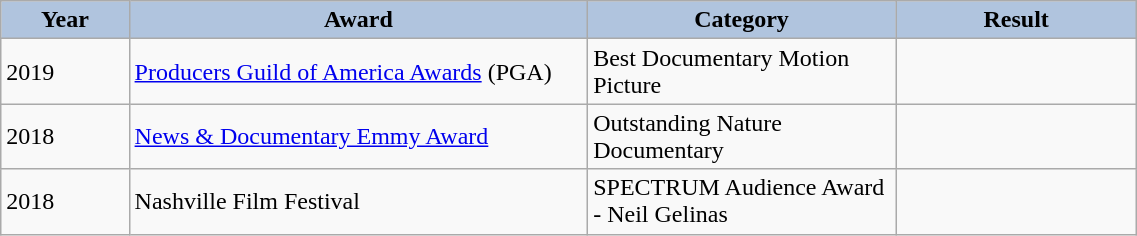<table class="wikitable" width="60%">
<tr>
<th style="width:10pt; background:LightSteelBlue;">Year</th>
<th style="width:100pt; background:LightSteelBlue;">Award</th>
<th style="width:40pt; background:LightSteelBlue;">Category</th>
<th style="width:50pt; background:LightSteelBlue;">Result</th>
</tr>
<tr>
<td rowspan="1">2019</td>
<td rowspan="1"><a href='#'>Producers Guild of America Awards</a> (PGA)</td>
<td>Best Documentary Motion Picture</td>
<td></td>
</tr>
<tr>
<td rowspan="1">2018</td>
<td rowspan="1"><a href='#'>News & Documentary Emmy Award</a></td>
<td>Outstanding Nature Documentary</td>
<td></td>
</tr>
<tr>
<td rowspan="1">2018</td>
<td rowspan="1">Nashville Film Festival</td>
<td>SPECTRUM Audience Award - Neil Gelinas</td>
<td></td>
</tr>
</table>
